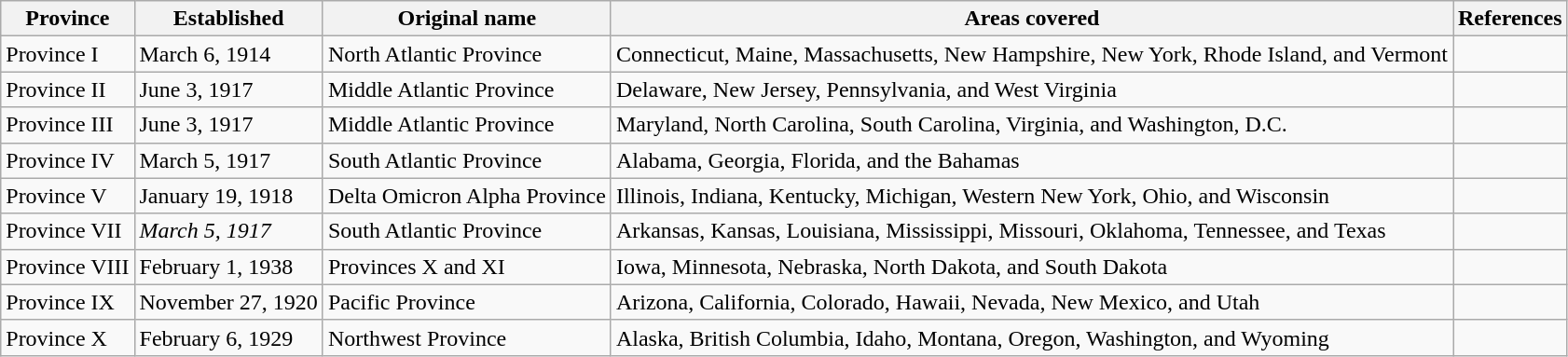<table class="wikitable sortable">
<tr>
<th>Province</th>
<th>Established</th>
<th>Original name</th>
<th>Areas covered</th>
<th>References</th>
</tr>
<tr>
<td>Province I</td>
<td>March 6, 1914</td>
<td>North Atlantic Province</td>
<td>Connecticut, Maine, Massachusetts, New Hampshire, New York, Rhode Island, and Vermont</td>
<td></td>
</tr>
<tr>
<td>Province II</td>
<td>June 3, 1917</td>
<td>Middle Atlantic Province</td>
<td>Delaware, New Jersey, Pennsylvania, and West Virginia</td>
<td></td>
</tr>
<tr>
<td>Province III</td>
<td>June 3, 1917</td>
<td>Middle Atlantic Province</td>
<td>Maryland, North Carolina, South Carolina, Virginia, and Washington, D.C.</td>
<td></td>
</tr>
<tr>
<td>Province IV</td>
<td>March 5, 1917</td>
<td>South Atlantic Province</td>
<td>Alabama, Georgia, Florida, and the Bahamas</td>
<td></td>
</tr>
<tr>
<td>Province V</td>
<td>January 19, 1918</td>
<td>Delta Omicron Alpha Province</td>
<td>Illinois, Indiana, Kentucky, Michigan, Western New York, Ohio, and Wisconsin</td>
<td></td>
</tr>
<tr>
<td>Province VII</td>
<td><em>March 5, 1917</em></td>
<td>South Atlantic Province</td>
<td>Arkansas, Kansas, Louisiana, Mississippi, Missouri, Oklahoma, Tennessee, and Texas</td>
<td></td>
</tr>
<tr>
<td>Province VIII</td>
<td>February 1, 1938</td>
<td>Provinces X and XI</td>
<td>Iowa, Minnesota, Nebraska, North Dakota, and South Dakota</td>
<td></td>
</tr>
<tr>
<td>Province IX</td>
<td>November 27, 1920</td>
<td>Pacific Province</td>
<td>Arizona, California, Colorado, Hawaii, Nevada, New Mexico, and Utah</td>
<td></td>
</tr>
<tr>
<td>Province X</td>
<td>February 6, 1929</td>
<td>Northwest Province</td>
<td>Alaska, British Columbia, Idaho, Montana, Oregon, Washington, and Wyoming</td>
<td></td>
</tr>
</table>
